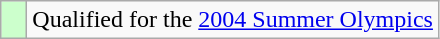<table class="wikitable">
<tr>
<td width=10px bgcolor="#ccffcc"></td>
<td>Qualified for the <a href='#'>2004 Summer Olympics</a></td>
</tr>
</table>
